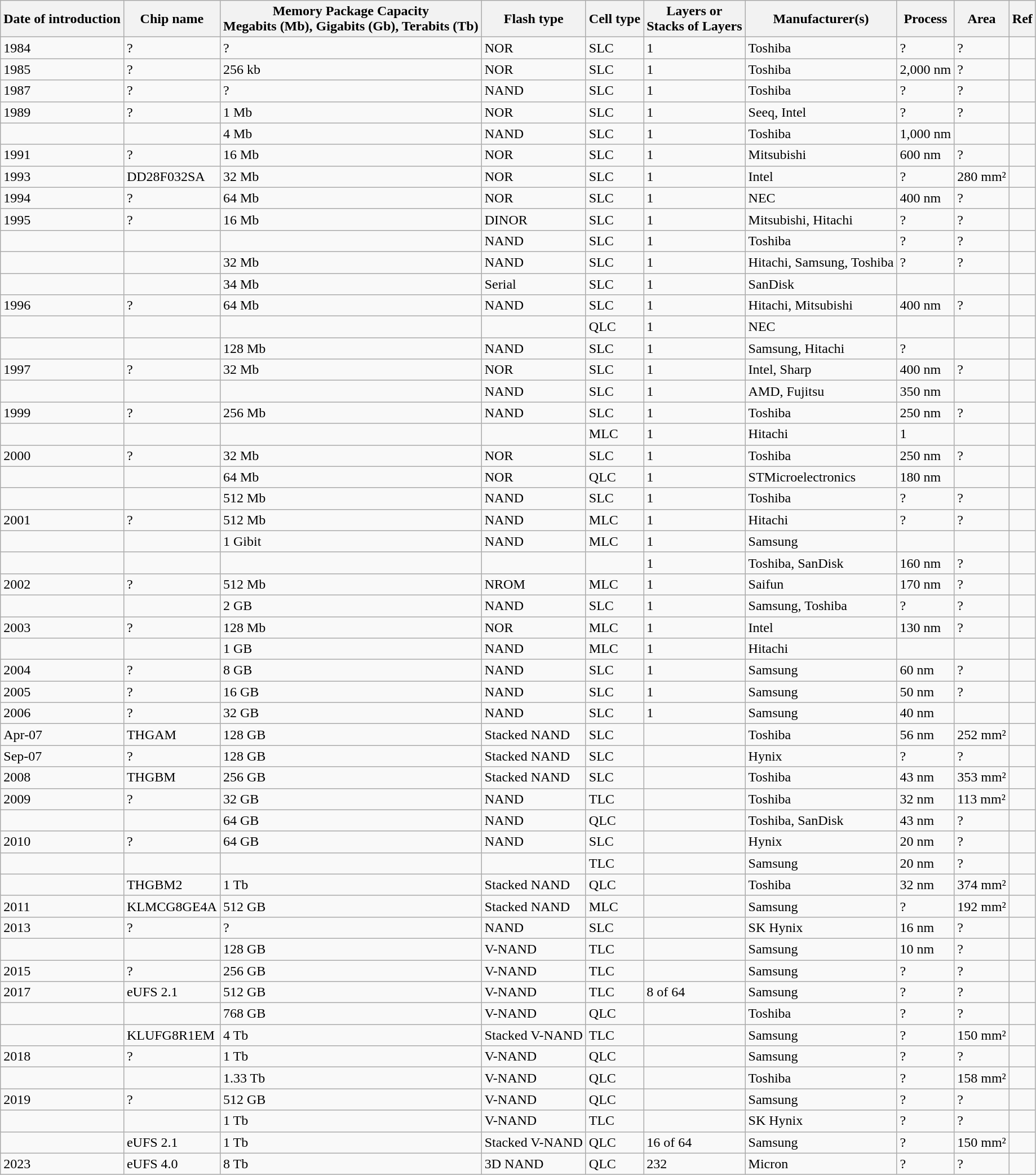<table class="wikitable">
<tr>
<th>Date of introduction</th>
<th>Chip name</th>
<th>Memory Package Capacity<br>Megabits (Mb), Gigabits (Gb), Terabits (Tb)</th>
<th>Flash type</th>
<th>Cell type</th>
<th>Layers or<br>Stacks of Layers</th>
<th>Manufacturer(s)</th>
<th>Process</th>
<th>Area</th>
<th>Ref</th>
</tr>
<tr>
<td>1984</td>
<td>?</td>
<td>?</td>
<td>NOR</td>
<td>SLC</td>
<td>1</td>
<td>Toshiba</td>
<td>?</td>
<td>?</td>
<td></td>
</tr>
<tr>
<td>1985</td>
<td>?</td>
<td>256 kb</td>
<td>NOR</td>
<td>SLC</td>
<td>1</td>
<td>Toshiba</td>
<td>2,000 nm</td>
<td>?</td>
<td></td>
</tr>
<tr>
<td>1987</td>
<td>?</td>
<td>?</td>
<td>NAND</td>
<td>SLC</td>
<td>1</td>
<td>Toshiba</td>
<td>?</td>
<td>?</td>
<td></td>
</tr>
<tr>
<td>1989</td>
<td>?</td>
<td>1 Mb</td>
<td>NOR</td>
<td>SLC</td>
<td>1</td>
<td>Seeq, Intel</td>
<td>?</td>
<td>?</td>
<td></td>
</tr>
<tr>
<td></td>
<td></td>
<td>4 Mb</td>
<td>NAND</td>
<td>SLC</td>
<td>1</td>
<td>Toshiba</td>
<td>1,000 nm</td>
<td></td>
<td></td>
</tr>
<tr>
<td>1991</td>
<td>?</td>
<td>16 Mb</td>
<td>NOR</td>
<td>SLC</td>
<td>1</td>
<td>Mitsubishi</td>
<td>600 nm</td>
<td>?</td>
<td></td>
</tr>
<tr>
<td>1993</td>
<td>DD28F032SA</td>
<td>32 Mb</td>
<td>NOR</td>
<td>SLC</td>
<td>1</td>
<td>Intel</td>
<td>?</td>
<td>280 mm²</td>
<td></td>
</tr>
<tr>
<td>1994</td>
<td>?</td>
<td>64 Mb</td>
<td>NOR</td>
<td>SLC</td>
<td>1</td>
<td>NEC</td>
<td>400 nm</td>
<td>?</td>
<td></td>
</tr>
<tr>
<td>1995</td>
<td>?</td>
<td>16 Mb</td>
<td>DINOR</td>
<td>SLC</td>
<td>1</td>
<td>Mitsubishi, Hitachi</td>
<td>?</td>
<td>?</td>
<td></td>
</tr>
<tr>
<td></td>
<td></td>
<td></td>
<td>NAND</td>
<td>SLC</td>
<td>1</td>
<td>Toshiba</td>
<td>?</td>
<td>?</td>
<td></td>
</tr>
<tr>
<td></td>
<td></td>
<td>32 Mb</td>
<td>NAND</td>
<td>SLC</td>
<td>1</td>
<td>Hitachi, Samsung, Toshiba</td>
<td>?</td>
<td>?</td>
<td></td>
</tr>
<tr>
<td></td>
<td></td>
<td>34 Mb</td>
<td>Serial</td>
<td>SLC</td>
<td>1</td>
<td>SanDisk</td>
<td></td>
<td></td>
<td></td>
</tr>
<tr>
<td>1996</td>
<td>?</td>
<td>64 Mb</td>
<td>NAND</td>
<td>SLC</td>
<td>1</td>
<td>Hitachi, Mitsubishi</td>
<td>400 nm</td>
<td>?</td>
<td></td>
</tr>
<tr>
<td></td>
<td></td>
<td></td>
<td></td>
<td>QLC</td>
<td>1</td>
<td>NEC</td>
<td></td>
<td></td>
<td></td>
</tr>
<tr>
<td></td>
<td></td>
<td>128 Mb</td>
<td>NAND</td>
<td>SLC</td>
<td>1</td>
<td>Samsung, Hitachi</td>
<td>?</td>
<td></td>
<td></td>
</tr>
<tr>
<td>1997</td>
<td>?</td>
<td>32 Mb</td>
<td>NOR</td>
<td>SLC</td>
<td>1</td>
<td>Intel, Sharp</td>
<td>400 nm</td>
<td>?</td>
<td></td>
</tr>
<tr>
<td></td>
<td></td>
<td></td>
<td>NAND</td>
<td>SLC</td>
<td>1</td>
<td>AMD, Fujitsu</td>
<td>350 nm</td>
<td></td>
<td></td>
</tr>
<tr>
<td>1999</td>
<td>?</td>
<td>256 Mb</td>
<td>NAND</td>
<td>SLC</td>
<td>1</td>
<td>Toshiba</td>
<td>250 nm</td>
<td>?</td>
<td></td>
</tr>
<tr>
<td></td>
<td></td>
<td></td>
<td></td>
<td>MLC</td>
<td>1</td>
<td>Hitachi</td>
<td>1</td>
<td></td>
<td></td>
</tr>
<tr>
<td>2000</td>
<td>?</td>
<td>32 Mb</td>
<td>NOR</td>
<td>SLC</td>
<td>1</td>
<td>Toshiba</td>
<td>250 nm</td>
<td>?</td>
<td></td>
</tr>
<tr>
<td></td>
<td></td>
<td>64 Mb</td>
<td>NOR</td>
<td>QLC</td>
<td>1</td>
<td>STMicroelectronics</td>
<td>180 nm</td>
<td></td>
<td></td>
</tr>
<tr>
<td></td>
<td></td>
<td>512 Mb</td>
<td>NAND</td>
<td>SLC</td>
<td>1</td>
<td>Toshiba</td>
<td>?</td>
<td>?</td>
<td></td>
</tr>
<tr>
<td>2001</td>
<td>?</td>
<td>512 Mb</td>
<td>NAND</td>
<td>MLC</td>
<td>1</td>
<td>Hitachi</td>
<td>?</td>
<td>?</td>
<td></td>
</tr>
<tr>
<td></td>
<td></td>
<td>1 Gibit</td>
<td>NAND</td>
<td>MLC</td>
<td>1</td>
<td>Samsung</td>
<td></td>
<td></td>
<td></td>
</tr>
<tr>
<td></td>
<td></td>
<td></td>
<td></td>
<td></td>
<td>1</td>
<td>Toshiba, SanDisk</td>
<td>160 nm</td>
<td>?</td>
<td></td>
</tr>
<tr>
<td>2002</td>
<td>?</td>
<td>512 Mb</td>
<td>NROM</td>
<td>MLC</td>
<td>1</td>
<td>Saifun</td>
<td>170 nm</td>
<td>?</td>
<td></td>
</tr>
<tr>
<td></td>
<td></td>
<td>2 GB</td>
<td>NAND</td>
<td>SLC</td>
<td>1</td>
<td>Samsung, Toshiba</td>
<td>?</td>
<td>?</td>
<td></td>
</tr>
<tr>
<td>2003</td>
<td>?</td>
<td>128 Mb</td>
<td>NOR</td>
<td>MLC</td>
<td>1</td>
<td>Intel</td>
<td>130 nm</td>
<td>?</td>
<td></td>
</tr>
<tr>
<td></td>
<td></td>
<td>1 GB</td>
<td>NAND</td>
<td>MLC</td>
<td>1</td>
<td>Hitachi</td>
<td></td>
<td></td>
<td></td>
</tr>
<tr>
<td>2004</td>
<td>?</td>
<td>8 GB</td>
<td>NAND</td>
<td>SLC</td>
<td>1</td>
<td>Samsung</td>
<td>60 nm</td>
<td>?</td>
<td></td>
</tr>
<tr>
<td>2005</td>
<td>?</td>
<td>16 GB</td>
<td>NAND</td>
<td>SLC</td>
<td>1</td>
<td>Samsung</td>
<td>50 nm</td>
<td>?</td>
<td></td>
</tr>
<tr>
<td>2006</td>
<td>?</td>
<td>32 GB</td>
<td>NAND</td>
<td>SLC</td>
<td>1</td>
<td>Samsung</td>
<td>40 nm</td>
<td></td>
<td></td>
</tr>
<tr>
<td>Apr-07</td>
<td>THGAM</td>
<td>128 GB</td>
<td>Stacked NAND</td>
<td>SLC</td>
<td></td>
<td>Toshiba</td>
<td>56 nm</td>
<td>252 mm²</td>
<td></td>
</tr>
<tr>
<td>Sep-07</td>
<td>?</td>
<td>128 GB</td>
<td>Stacked NAND</td>
<td>SLC</td>
<td></td>
<td>Hynix</td>
<td>?</td>
<td>?</td>
<td></td>
</tr>
<tr>
<td>2008</td>
<td>THGBM</td>
<td>256 GB</td>
<td>Stacked NAND</td>
<td>SLC</td>
<td></td>
<td>Toshiba</td>
<td>43 nm</td>
<td>353 mm²</td>
<td></td>
</tr>
<tr>
<td>2009</td>
<td>?</td>
<td>32 GB</td>
<td>NAND</td>
<td>TLC</td>
<td></td>
<td>Toshiba</td>
<td>32 nm</td>
<td>113 mm²</td>
<td></td>
</tr>
<tr>
<td></td>
<td></td>
<td>64 GB</td>
<td>NAND</td>
<td>QLC</td>
<td></td>
<td>Toshiba, SanDisk</td>
<td>43 nm</td>
<td>?</td>
<td></td>
</tr>
<tr>
<td>2010</td>
<td>?</td>
<td>64 GB</td>
<td>NAND</td>
<td>SLC</td>
<td></td>
<td>Hynix</td>
<td>20 nm</td>
<td>?</td>
<td></td>
</tr>
<tr>
<td></td>
<td></td>
<td></td>
<td></td>
<td>TLC</td>
<td></td>
<td>Samsung</td>
<td>20 nm</td>
<td>?</td>
<td></td>
</tr>
<tr>
<td></td>
<td>THGBM2</td>
<td>1 Tb</td>
<td>Stacked NAND</td>
<td>QLC</td>
<td></td>
<td>Toshiba</td>
<td>32 nm</td>
<td>374 mm²</td>
<td></td>
</tr>
<tr>
<td>2011</td>
<td>KLMCG8GE4A</td>
<td>512 GB</td>
<td>Stacked NAND</td>
<td>MLC</td>
<td></td>
<td>Samsung</td>
<td>?</td>
<td>192 mm²</td>
<td></td>
</tr>
<tr>
<td>2013</td>
<td>?</td>
<td>?</td>
<td>NAND</td>
<td>SLC</td>
<td></td>
<td>SK Hynix</td>
<td>16 nm</td>
<td>?</td>
<td></td>
</tr>
<tr>
<td></td>
<td></td>
<td>128 GB</td>
<td>V-NAND</td>
<td>TLC</td>
<td></td>
<td>Samsung</td>
<td>10 nm</td>
<td>?</td>
<td></td>
</tr>
<tr>
<td>2015</td>
<td>?</td>
<td>256 GB</td>
<td>V-NAND</td>
<td>TLC</td>
<td></td>
<td>Samsung</td>
<td>?</td>
<td>?</td>
<td></td>
</tr>
<tr>
<td>2017</td>
<td>eUFS 2.1</td>
<td>512 GB</td>
<td>V-NAND</td>
<td>TLC</td>
<td>8 of 64</td>
<td>Samsung</td>
<td>?</td>
<td>?</td>
<td></td>
</tr>
<tr>
<td></td>
<td></td>
<td>768 GB</td>
<td>V-NAND</td>
<td>QLC</td>
<td></td>
<td>Toshiba</td>
<td>?</td>
<td>?</td>
<td></td>
</tr>
<tr>
<td></td>
<td>KLUFG8R1EM</td>
<td>4 Tb</td>
<td>Stacked V-NAND</td>
<td>TLC</td>
<td></td>
<td>Samsung</td>
<td>?</td>
<td>150 mm²</td>
<td></td>
</tr>
<tr>
<td>2018</td>
<td>?</td>
<td>1 Tb</td>
<td>V-NAND</td>
<td>QLC</td>
<td></td>
<td>Samsung</td>
<td>?</td>
<td>?</td>
<td></td>
</tr>
<tr>
<td></td>
<td></td>
<td>1.33 Tb</td>
<td>V-NAND</td>
<td>QLC</td>
<td></td>
<td>Toshiba</td>
<td>?</td>
<td>158 mm²</td>
<td></td>
</tr>
<tr>
<td>2019</td>
<td>?</td>
<td>512 GB</td>
<td>V-NAND</td>
<td>QLC</td>
<td></td>
<td>Samsung</td>
<td>?</td>
<td>?</td>
<td></td>
</tr>
<tr>
<td></td>
<td></td>
<td>1 Tb</td>
<td>V-NAND</td>
<td>TLC</td>
<td></td>
<td>SK Hynix</td>
<td>?</td>
<td>?</td>
<td></td>
</tr>
<tr>
<td></td>
<td>eUFS 2.1</td>
<td>1 Tb</td>
<td>Stacked V-NAND</td>
<td>QLC</td>
<td>16 of 64</td>
<td>Samsung</td>
<td>?</td>
<td>150 mm²</td>
<td></td>
</tr>
<tr>
<td>2023</td>
<td>eUFS 4.0</td>
<td>8 Tb</td>
<td>3D NAND</td>
<td>QLC</td>
<td>232</td>
<td>Micron</td>
<td>?</td>
<td>?</td>
<td></td>
</tr>
</table>
